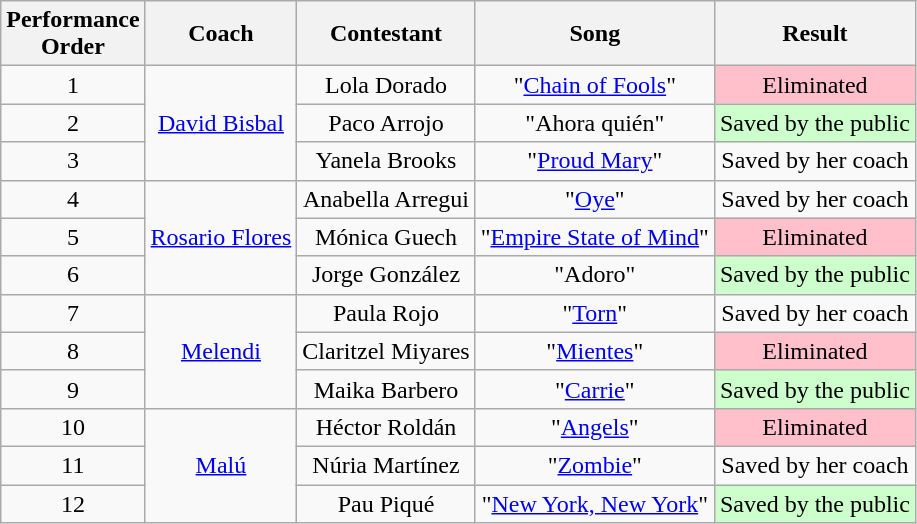<table class="wikitable" style="text-align: center; width: auto;">
<tr>
<th>Performance <br>Order</th>
<th>Coach</th>
<th>Contestant</th>
<th>Song</th>
<th>Result</th>
</tr>
<tr>
<td>1</td>
<td rowspan=3><a href='#'>David Bisbal</a></td>
<td>Lola Dorado</td>
<td>"<a href='#'>Chain of Fools</a>"</td>
<td style="background:pink;">Eliminated</td>
</tr>
<tr>
<td>2</td>
<td>Paco Arrojo</td>
<td>"Ahora quién"</td>
<td style="background:#cfc">Saved by the public</td>
</tr>
<tr>
<td>3</td>
<td>Yanela Brooks</td>
<td>"<a href='#'>Proud Mary</a>"</td>
<td>Saved by her coach</td>
</tr>
<tr>
<td>4</td>
<td rowspan=3><a href='#'>Rosario Flores</a></td>
<td>Anabella Arregui</td>
<td>"<a href='#'>Oye</a>"</td>
<td>Saved by her coach</td>
</tr>
<tr>
<td>5</td>
<td>Mónica Guech</td>
<td>"<a href='#'>Empire State of Mind</a>"</td>
<td style="background:pink;">Eliminated</td>
</tr>
<tr>
<td>6</td>
<td>Jorge González</td>
<td>"Adoro"</td>
<td style="background:#cfc">Saved by the public</td>
</tr>
<tr>
<td>7</td>
<td rowspan=3><a href='#'>Melendi</a></td>
<td>Paula Rojo</td>
<td>"<a href='#'>Torn</a>"</td>
<td>Saved by her coach</td>
</tr>
<tr>
<td>8</td>
<td>Claritzel Miyares</td>
<td>"<a href='#'>Mientes</a>"</td>
<td style="background:pink;">Eliminated</td>
</tr>
<tr>
<td>9</td>
<td>Maika Barbero</td>
<td>"<a href='#'>Carrie</a>"</td>
<td style="background:#cfc">Saved by the public</td>
</tr>
<tr>
<td>10</td>
<td rowspan=3><a href='#'>Malú</a></td>
<td>Héctor Roldán</td>
<td>"<a href='#'>Angels</a>"</td>
<td style="background:pink;">Eliminated</td>
</tr>
<tr>
<td>11</td>
<td>Núria Martínez</td>
<td>"<a href='#'>Zombie</a>"</td>
<td>Saved by her coach</td>
</tr>
<tr>
<td>12</td>
<td>Pau Piqué</td>
<td>"<a href='#'>New York, New York</a>"</td>
<td style="background:#cfc">Saved by the public</td>
</tr>
</table>
